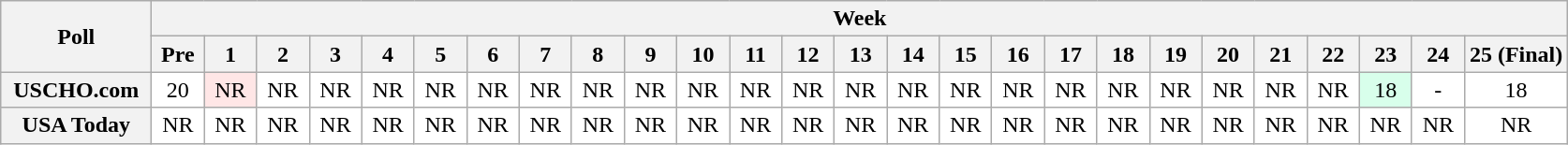<table class="wikitable" style="white-space:nowrap;">
<tr>
<th scope="col" width="100" rowspan="2">Poll</th>
<th colspan="26">Week</th>
</tr>
<tr>
<th scope="col" width="30">Pre</th>
<th scope="col" width="30">1</th>
<th scope="col" width="30">2</th>
<th scope="col" width="30">3</th>
<th scope="col" width="30">4</th>
<th scope="col" width="30">5</th>
<th scope="col" width="30">6</th>
<th scope="col" width="30">7</th>
<th scope="col" width="30">8</th>
<th scope="col" width="30">9</th>
<th scope="col" width="30">10</th>
<th scope="col" width="30">11</th>
<th scope="col" width="30">12</th>
<th scope="col" width="30">13</th>
<th scope="col" width="30">14</th>
<th scope="col" width="30">15</th>
<th scope="col" width="30">16</th>
<th scope="col" width="30">17</th>
<th scope="col" width="30">18</th>
<th scope="col" width="30">19</th>
<th scope="col" width="30">20</th>
<th scope="col" width="30">21</th>
<th scope="col" width="30">22</th>
<th scope="col" width="30">23</th>
<th scope="col" width="30">24</th>
<th scope="col" width="30">25 (Final)</th>
</tr>
<tr style="text-align:center;">
<th>USCHO.com</th>
<td bgcolor=FFFFFF>20</td>
<td bgcolor=FFE6E6>NR</td>
<td bgcolor=FFFFFF>NR</td>
<td bgcolor=FFFFFF>NR</td>
<td bgcolor=FFFFFF>NR</td>
<td bgcolor=FFFFFF>NR</td>
<td bgcolor=FFFFFF>NR</td>
<td bgcolor=FFFFFF>NR</td>
<td bgcolor=FFFFFF>NR</td>
<td bgcolor=FFFFFF>NR</td>
<td bgcolor=FFFFFF>NR</td>
<td bgcolor=FFFFFF>NR</td>
<td bgcolor=FFFFFF>NR</td>
<td bgcolor=FFFFFF>NR</td>
<td bgcolor=FFFFFF>NR</td>
<td bgcolor=FFFFFF>NR</td>
<td bgcolor=FFFFFF>NR</td>
<td bgcolor=FFFFFF>NR</td>
<td bgcolor=FFFFFF>NR</td>
<td bgcolor=FFFFFF>NR</td>
<td bgcolor=FFFFFF>NR</td>
<td bgcolor=FFFFFF>NR</td>
<td bgcolor=FFFFFF>NR</td>
<td bgcolor=D8FFEB>18</td>
<td bgcolor=FFFFFF>-</td>
<td bgcolor=FFFFFF>18</td>
</tr>
<tr style="text-align:center;">
<th>USA Today</th>
<td bgcolor=FFFFFF>NR</td>
<td bgcolor=FFFFFF>NR</td>
<td bgcolor=FFFFFF>NR</td>
<td bgcolor=FFFFFF>NR</td>
<td bgcolor=FFFFFF>NR</td>
<td bgcolor=FFFFFF>NR</td>
<td bgcolor=FFFFFF>NR</td>
<td bgcolor=FFFFFF>NR</td>
<td bgcolor=FFFFFF>NR</td>
<td bgcolor=FFFFFF>NR</td>
<td bgcolor=FFFFFF>NR</td>
<td bgcolor=FFFFFF>NR</td>
<td bgcolor=FFFFFF>NR</td>
<td bgcolor=FFFFFF>NR</td>
<td bgcolor=FFFFFF>NR</td>
<td bgcolor=FFFFFF>NR</td>
<td bgcolor=FFFFFF>NR</td>
<td bgcolor=FFFFFF>NR</td>
<td bgcolor=FFFFFF>NR</td>
<td bgcolor=FFFFFF>NR</td>
<td bgcolor=FFFFFF>NR</td>
<td bgcolor=FFFFFF>NR</td>
<td bgcolor=FFFFFF>NR</td>
<td bgcolor=FFFFFF>NR</td>
<td bgcolor=FFFFFF>NR</td>
<td bgcolor=FFFFFF>NR</td>
</tr>
</table>
